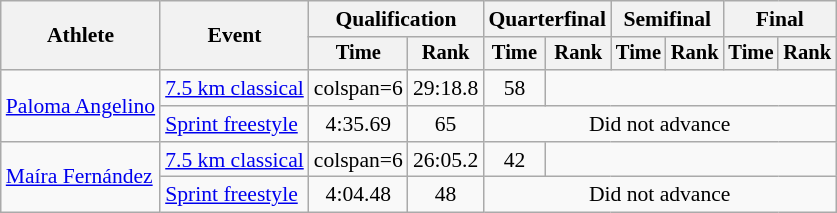<table class="wikitable" style="font-size:90%">
<tr>
<th rowspan="2">Athlete</th>
<th rowspan="2">Event</th>
<th colspan="2">Qualification</th>
<th colspan="2">Quarterfinal</th>
<th colspan="2">Semifinal</th>
<th colspan="2">Final</th>
</tr>
<tr style="font-size:95%">
<th>Time</th>
<th>Rank</th>
<th>Time</th>
<th>Rank</th>
<th>Time</th>
<th>Rank</th>
<th>Time</th>
<th>Rank</th>
</tr>
<tr align=center>
<td align=left rowspan=2><a href='#'>Paloma Angelino</a></td>
<td align=left><a href='#'>7.5 km classical</a></td>
<td>colspan=6</td>
<td>29:18.8</td>
<td>58</td>
</tr>
<tr align=center>
<td align=left><a href='#'>Sprint freestyle</a></td>
<td>4:35.69</td>
<td>65</td>
<td colspan=6>Did not advance</td>
</tr>
<tr align=center>
<td align=left rowspan=2><a href='#'>Maíra Fernández</a></td>
<td align=left><a href='#'>7.5 km classical</a></td>
<td>colspan=6</td>
<td>26:05.2</td>
<td>42</td>
</tr>
<tr align=center>
<td align=left><a href='#'>Sprint freestyle</a></td>
<td>4:04.48</td>
<td>48</td>
<td colspan=6>Did not advance</td>
</tr>
</table>
